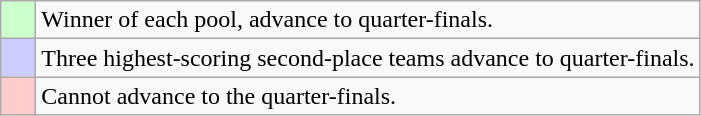<table class="wikitable">
<tr>
<td bgcolor="#ccffcc">    </td>
<td>Winner of each pool, advance to quarter-finals.</td>
</tr>
<tr>
<td bgcolor="#ccccff">    </td>
<td>Three highest-scoring second-place teams advance to quarter-finals.</td>
</tr>
<tr>
<td bgcolor="#ffcccc">    </td>
<td>Cannot advance to the quarter-finals.</td>
</tr>
</table>
